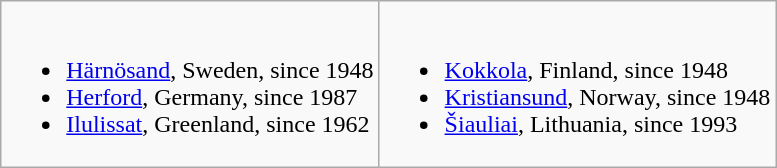<table class="wikitable">
<tr valign="top">
<td><br><ul><li> <a href='#'>Härnösand</a>, Sweden, since 1948</li><li> <a href='#'>Herford</a>, Germany, since 1987</li><li> <a href='#'>Ilulissat</a>, Greenland, since 1962</li></ul></td>
<td><br><ul><li> <a href='#'>Kokkola</a>, Finland, since 1948</li><li> <a href='#'>Kristiansund</a>, Norway, since 1948</li><li> <a href='#'>Šiauliai</a>, Lithuania, since 1993</li></ul></td>
</tr>
</table>
